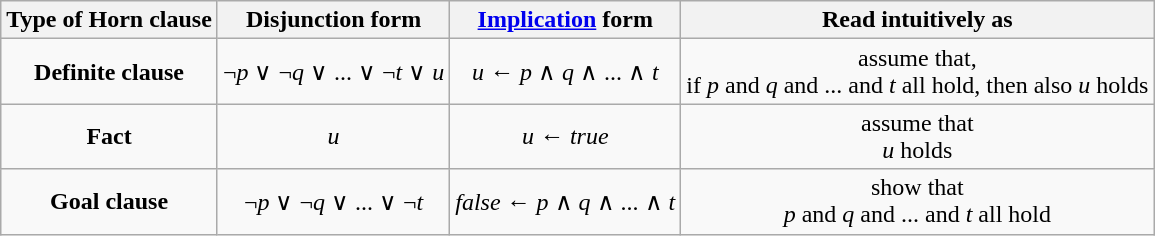<table class="wikitable">
<tr>
<th>Type of Horn clause</th>
<th>Disjunction form</th>
<th><a href='#'>Implication</a> form</th>
<th>Read intuitively as</th>
</tr>
<tr align="center">
<td><strong>Definite clause</strong></td>
<td>¬<em>p</em> ∨ ¬<em>q</em> ∨ ... ∨ ¬<em>t</em> ∨ <em>u</em></td>
<td><em>u</em> ← <em>p</em> ∧ <em>q</em> ∧ ... ∧ <em>t</em></td>
<td>assume that,<br>if <em>p</em> and <em>q</em> and ... and <em>t</em> all hold, then also <em>u</em> holds</td>
</tr>
<tr align="center">
<td><strong>Fact</strong></td>
<td><em>u</em></td>
<td><em>u</em> ← <em>true</em></td>
<td>assume that<br><em>u</em> holds</td>
</tr>
<tr align="center">
<td><strong>Goal clause</strong></td>
<td>¬<em>p</em> ∨ ¬<em>q</em> ∨ ... ∨ ¬<em>t</em></td>
<td><em>false</em> ← <em>p</em> ∧ <em>q</em> ∧ ... ∧ <em>t</em></td>
<td>show   that<br><em>p</em> and <em>q</em> and ... and <em>t</em> all hold</td>
</tr>
</table>
